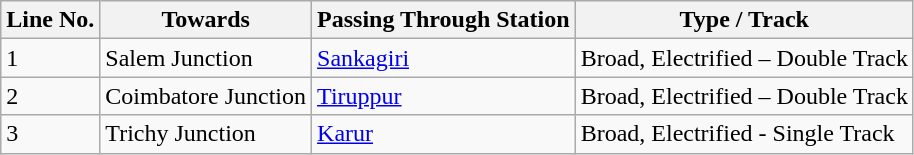<table class="wikitable">
<tr>
<th>Line No.</th>
<th>Towards</th>
<th>Passing Through Station</th>
<th>Type / Track</th>
</tr>
<tr>
<td>1</td>
<td>Salem Junction</td>
<td><a href='#'>Sankagiri</a></td>
<td>Broad, Electrified – Double Track</td>
</tr>
<tr>
<td>2</td>
<td>Coimbatore Junction</td>
<td><a href='#'>Tiruppur</a></td>
<td>Broad, Electrified – Double Track</td>
</tr>
<tr>
<td>3</td>
<td>Trichy Junction</td>
<td><a href='#'>Karur</a></td>
<td>Broad, Electrified - Single Track</td>
</tr>
</table>
